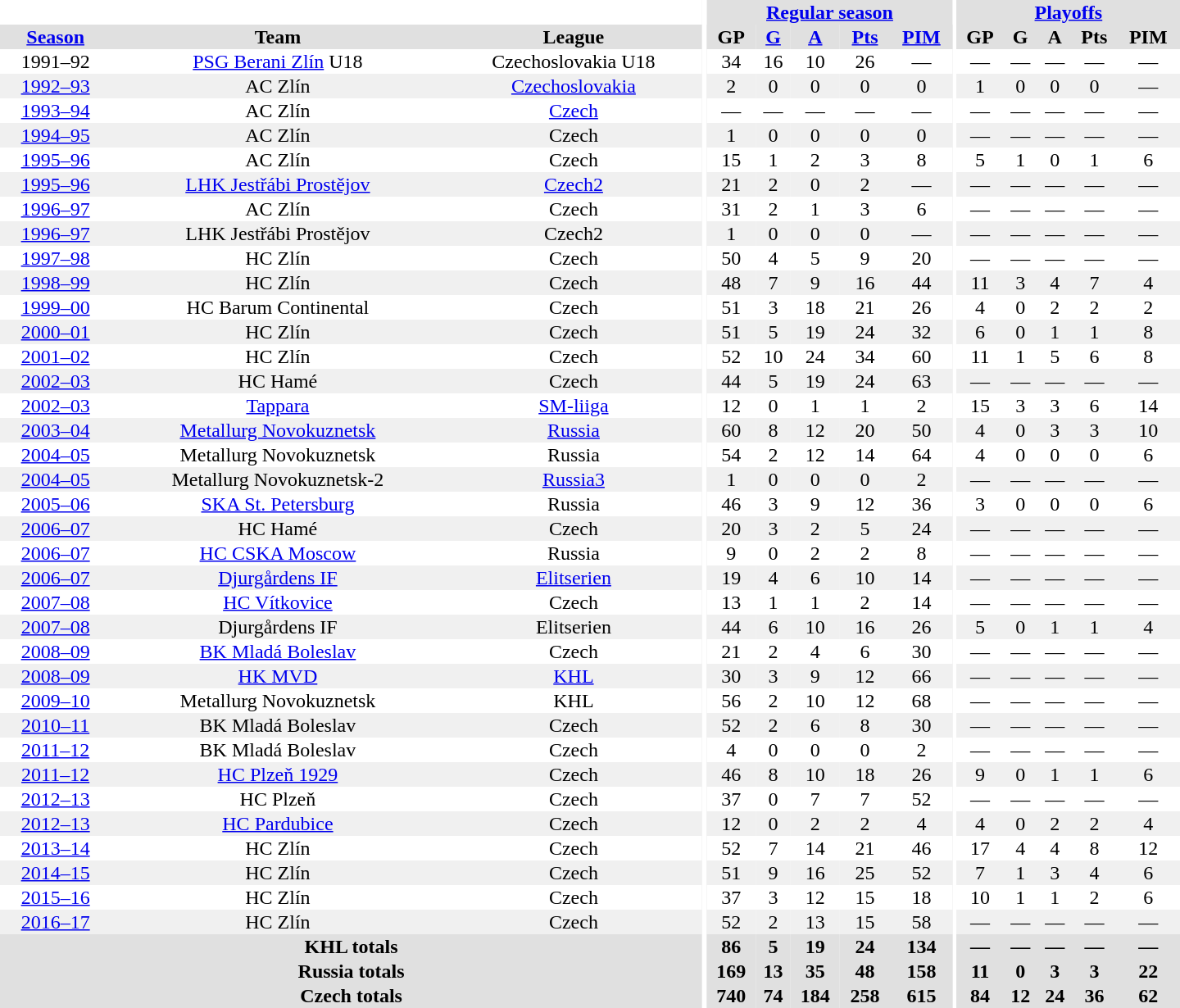<table border="0" cellpadding="1" cellspacing="0" style="text-align:center; width:60em">
<tr bgcolor="#e0e0e0">
<th colspan="3" bgcolor="#ffffff"></th>
<th rowspan="99" bgcolor="#ffffff"></th>
<th colspan="5"><a href='#'>Regular season</a></th>
<th rowspan="99" bgcolor="#ffffff"></th>
<th colspan="5"><a href='#'>Playoffs</a></th>
</tr>
<tr bgcolor="#e0e0e0">
<th><a href='#'>Season</a></th>
<th>Team</th>
<th>League</th>
<th>GP</th>
<th><a href='#'>G</a></th>
<th><a href='#'>A</a></th>
<th><a href='#'>Pts</a></th>
<th><a href='#'>PIM</a></th>
<th>GP</th>
<th>G</th>
<th>A</th>
<th>Pts</th>
<th>PIM</th>
</tr>
<tr>
<td>1991–92</td>
<td><a href='#'>PSG Berani Zlín</a> U18</td>
<td>Czechoslovakia U18</td>
<td>34</td>
<td>16</td>
<td>10</td>
<td>26</td>
<td>—</td>
<td>—</td>
<td>—</td>
<td>—</td>
<td>—</td>
<td>—</td>
</tr>
<tr bgcolor="#f0f0f0">
<td><a href='#'>1992–93</a></td>
<td>AC Zlín</td>
<td><a href='#'>Czechoslovakia</a></td>
<td>2</td>
<td>0</td>
<td>0</td>
<td>0</td>
<td>0</td>
<td>1</td>
<td>0</td>
<td>0</td>
<td>0</td>
<td>—</td>
</tr>
<tr>
<td><a href='#'>1993–94</a></td>
<td>AC Zlín</td>
<td><a href='#'>Czech</a></td>
<td>—</td>
<td>—</td>
<td>—</td>
<td>—</td>
<td>—</td>
<td>—</td>
<td>—</td>
<td>—</td>
<td>—</td>
<td>—</td>
</tr>
<tr bgcolor="#f0f0f0">
<td><a href='#'>1994–95</a></td>
<td>AC Zlín</td>
<td>Czech</td>
<td>1</td>
<td>0</td>
<td>0</td>
<td>0</td>
<td>0</td>
<td>—</td>
<td>—</td>
<td>—</td>
<td>—</td>
<td>—</td>
</tr>
<tr>
<td><a href='#'>1995–96</a></td>
<td>AC Zlín</td>
<td>Czech</td>
<td>15</td>
<td>1</td>
<td>2</td>
<td>3</td>
<td>8</td>
<td>5</td>
<td>1</td>
<td>0</td>
<td>1</td>
<td>6</td>
</tr>
<tr bgcolor="#f0f0f0">
<td><a href='#'>1995–96</a></td>
<td><a href='#'>LHK Jestřábi Prostějov</a></td>
<td><a href='#'>Czech2</a></td>
<td>21</td>
<td>2</td>
<td>0</td>
<td>2</td>
<td>—</td>
<td>—</td>
<td>—</td>
<td>—</td>
<td>—</td>
<td>—</td>
</tr>
<tr>
<td><a href='#'>1996–97</a></td>
<td>AC Zlín</td>
<td>Czech</td>
<td>31</td>
<td>2</td>
<td>1</td>
<td>3</td>
<td>6</td>
<td>—</td>
<td>—</td>
<td>—</td>
<td>—</td>
<td>—</td>
</tr>
<tr bgcolor="#f0f0f0">
<td><a href='#'>1996–97</a></td>
<td>LHK Jestřábi Prostějov</td>
<td>Czech2</td>
<td>1</td>
<td>0</td>
<td>0</td>
<td>0</td>
<td>—</td>
<td>—</td>
<td>—</td>
<td>—</td>
<td>—</td>
<td>—</td>
</tr>
<tr>
<td><a href='#'>1997–98</a></td>
<td>HC Zlín</td>
<td>Czech</td>
<td>50</td>
<td>4</td>
<td>5</td>
<td>9</td>
<td>20</td>
<td>—</td>
<td>—</td>
<td>—</td>
<td>—</td>
<td>—</td>
</tr>
<tr bgcolor="#f0f0f0">
<td><a href='#'>1998–99</a></td>
<td>HC Zlín</td>
<td>Czech</td>
<td>48</td>
<td>7</td>
<td>9</td>
<td>16</td>
<td>44</td>
<td>11</td>
<td>3</td>
<td>4</td>
<td>7</td>
<td>4</td>
</tr>
<tr>
<td><a href='#'>1999–00</a></td>
<td>HC Barum Continental</td>
<td>Czech</td>
<td>51</td>
<td>3</td>
<td>18</td>
<td>21</td>
<td>26</td>
<td>4</td>
<td>0</td>
<td>2</td>
<td>2</td>
<td>2</td>
</tr>
<tr bgcolor="#f0f0f0">
<td><a href='#'>2000–01</a></td>
<td>HC Zlín</td>
<td>Czech</td>
<td>51</td>
<td>5</td>
<td>19</td>
<td>24</td>
<td>32</td>
<td>6</td>
<td>0</td>
<td>1</td>
<td>1</td>
<td>8</td>
</tr>
<tr>
<td><a href='#'>2001–02</a></td>
<td>HC Zlín</td>
<td>Czech</td>
<td>52</td>
<td>10</td>
<td>24</td>
<td>34</td>
<td>60</td>
<td>11</td>
<td>1</td>
<td>5</td>
<td>6</td>
<td>8</td>
</tr>
<tr bgcolor="#f0f0f0">
<td><a href='#'>2002–03</a></td>
<td>HC Hamé</td>
<td>Czech</td>
<td>44</td>
<td>5</td>
<td>19</td>
<td>24</td>
<td>63</td>
<td>—</td>
<td>—</td>
<td>—</td>
<td>—</td>
<td>—</td>
</tr>
<tr>
<td><a href='#'>2002–03</a></td>
<td><a href='#'>Tappara</a></td>
<td><a href='#'>SM-liiga</a></td>
<td>12</td>
<td>0</td>
<td>1</td>
<td>1</td>
<td>2</td>
<td>15</td>
<td>3</td>
<td>3</td>
<td>6</td>
<td>14</td>
</tr>
<tr bgcolor="#f0f0f0">
<td><a href='#'>2003–04</a></td>
<td><a href='#'>Metallurg Novokuznetsk</a></td>
<td><a href='#'>Russia</a></td>
<td>60</td>
<td>8</td>
<td>12</td>
<td>20</td>
<td>50</td>
<td>4</td>
<td>0</td>
<td>3</td>
<td>3</td>
<td>10</td>
</tr>
<tr>
<td><a href='#'>2004–05</a></td>
<td>Metallurg Novokuznetsk</td>
<td>Russia</td>
<td>54</td>
<td>2</td>
<td>12</td>
<td>14</td>
<td>64</td>
<td>4</td>
<td>0</td>
<td>0</td>
<td>0</td>
<td>6</td>
</tr>
<tr bgcolor="#f0f0f0">
<td><a href='#'>2004–05</a></td>
<td>Metallurg Novokuznetsk-2</td>
<td><a href='#'>Russia3</a></td>
<td>1</td>
<td>0</td>
<td>0</td>
<td>0</td>
<td>2</td>
<td>—</td>
<td>—</td>
<td>—</td>
<td>—</td>
<td>—</td>
</tr>
<tr>
<td><a href='#'>2005–06</a></td>
<td><a href='#'>SKA St. Petersburg</a></td>
<td>Russia</td>
<td>46</td>
<td>3</td>
<td>9</td>
<td>12</td>
<td>36</td>
<td>3</td>
<td>0</td>
<td>0</td>
<td>0</td>
<td>6</td>
</tr>
<tr bgcolor="#f0f0f0">
<td><a href='#'>2006–07</a></td>
<td>HC Hamé</td>
<td>Czech</td>
<td>20</td>
<td>3</td>
<td>2</td>
<td>5</td>
<td>24</td>
<td>—</td>
<td>—</td>
<td>—</td>
<td>—</td>
<td>—</td>
</tr>
<tr>
<td><a href='#'>2006–07</a></td>
<td><a href='#'>HC CSKA Moscow</a></td>
<td>Russia</td>
<td>9</td>
<td>0</td>
<td>2</td>
<td>2</td>
<td>8</td>
<td>—</td>
<td>—</td>
<td>—</td>
<td>—</td>
<td>—</td>
</tr>
<tr bgcolor="#f0f0f0">
<td><a href='#'>2006–07</a></td>
<td><a href='#'>Djurgårdens IF</a></td>
<td><a href='#'>Elitserien</a></td>
<td>19</td>
<td>4</td>
<td>6</td>
<td>10</td>
<td>14</td>
<td>—</td>
<td>—</td>
<td>—</td>
<td>—</td>
<td>—</td>
</tr>
<tr>
<td><a href='#'>2007–08</a></td>
<td><a href='#'>HC Vítkovice</a></td>
<td>Czech</td>
<td>13</td>
<td>1</td>
<td>1</td>
<td>2</td>
<td>14</td>
<td>—</td>
<td>—</td>
<td>—</td>
<td>—</td>
<td>—</td>
</tr>
<tr bgcolor="#f0f0f0">
<td><a href='#'>2007–08</a></td>
<td>Djurgårdens IF</td>
<td>Elitserien</td>
<td>44</td>
<td>6</td>
<td>10</td>
<td>16</td>
<td>26</td>
<td>5</td>
<td>0</td>
<td>1</td>
<td>1</td>
<td>4</td>
</tr>
<tr>
<td><a href='#'>2008–09</a></td>
<td><a href='#'>BK Mladá Boleslav</a></td>
<td>Czech</td>
<td>21</td>
<td>2</td>
<td>4</td>
<td>6</td>
<td>30</td>
<td>—</td>
<td>—</td>
<td>—</td>
<td>—</td>
<td>—</td>
</tr>
<tr bgcolor="#f0f0f0">
<td><a href='#'>2008–09</a></td>
<td><a href='#'>HK MVD</a></td>
<td><a href='#'>KHL</a></td>
<td>30</td>
<td>3</td>
<td>9</td>
<td>12</td>
<td>66</td>
<td>—</td>
<td>—</td>
<td>—</td>
<td>—</td>
<td>—</td>
</tr>
<tr>
<td><a href='#'>2009–10</a></td>
<td>Metallurg Novokuznetsk</td>
<td>KHL</td>
<td>56</td>
<td>2</td>
<td>10</td>
<td>12</td>
<td>68</td>
<td>—</td>
<td>—</td>
<td>—</td>
<td>—</td>
<td>—</td>
</tr>
<tr bgcolor="#f0f0f0">
<td><a href='#'>2010–11</a></td>
<td>BK Mladá Boleslav</td>
<td>Czech</td>
<td>52</td>
<td>2</td>
<td>6</td>
<td>8</td>
<td>30</td>
<td>—</td>
<td>—</td>
<td>—</td>
<td>—</td>
<td>—</td>
</tr>
<tr>
<td><a href='#'>2011–12</a></td>
<td>BK Mladá Boleslav</td>
<td>Czech</td>
<td>4</td>
<td>0</td>
<td>0</td>
<td>0</td>
<td>2</td>
<td>—</td>
<td>—</td>
<td>—</td>
<td>—</td>
<td>—</td>
</tr>
<tr bgcolor="#f0f0f0">
<td><a href='#'>2011–12</a></td>
<td><a href='#'>HC Plzeň 1929</a></td>
<td>Czech</td>
<td>46</td>
<td>8</td>
<td>10</td>
<td>18</td>
<td>26</td>
<td>9</td>
<td>0</td>
<td>1</td>
<td>1</td>
<td>6</td>
</tr>
<tr>
<td><a href='#'>2012–13</a></td>
<td>HC Plzeň</td>
<td>Czech</td>
<td>37</td>
<td>0</td>
<td>7</td>
<td>7</td>
<td>52</td>
<td>—</td>
<td>—</td>
<td>—</td>
<td>—</td>
<td>—</td>
</tr>
<tr bgcolor="#f0f0f0">
<td><a href='#'>2012–13</a></td>
<td><a href='#'>HC Pardubice</a></td>
<td>Czech</td>
<td>12</td>
<td>0</td>
<td>2</td>
<td>2</td>
<td>4</td>
<td>4</td>
<td>0</td>
<td>2</td>
<td>2</td>
<td>4</td>
</tr>
<tr>
<td><a href='#'>2013–14</a></td>
<td>HC Zlín</td>
<td>Czech</td>
<td>52</td>
<td>7</td>
<td>14</td>
<td>21</td>
<td>46</td>
<td>17</td>
<td>4</td>
<td>4</td>
<td>8</td>
<td>12</td>
</tr>
<tr bgcolor="#f0f0f0">
<td><a href='#'>2014–15</a></td>
<td>HC Zlín</td>
<td>Czech</td>
<td>51</td>
<td>9</td>
<td>16</td>
<td>25</td>
<td>52</td>
<td>7</td>
<td>1</td>
<td>3</td>
<td>4</td>
<td>6</td>
</tr>
<tr>
<td><a href='#'>2015–16</a></td>
<td>HC Zlín</td>
<td>Czech</td>
<td>37</td>
<td>3</td>
<td>12</td>
<td>15</td>
<td>18</td>
<td>10</td>
<td>1</td>
<td>1</td>
<td>2</td>
<td>6</td>
</tr>
<tr bgcolor="#f0f0f0">
<td><a href='#'>2016–17</a></td>
<td>HC Zlín</td>
<td>Czech</td>
<td>52</td>
<td>2</td>
<td>13</td>
<td>15</td>
<td>58</td>
<td>—</td>
<td>—</td>
<td>—</td>
<td>—</td>
<td>—</td>
</tr>
<tr>
</tr>
<tr ALIGN="center" bgcolor="#e0e0e0">
<th colspan="3">KHL totals</th>
<th ALIGN="center">86</th>
<th ALIGN="center">5</th>
<th ALIGN="center">19</th>
<th ALIGN="center">24</th>
<th ALIGN="center">134</th>
<th ALIGN="center">—</th>
<th ALIGN="center">—</th>
<th ALIGN="center">—</th>
<th ALIGN="center">—</th>
<th ALIGN="center">—</th>
</tr>
<tr>
</tr>
<tr ALIGN="center" bgcolor="#e0e0e0">
<th colspan="3">Russia totals</th>
<th ALIGN="center">169</th>
<th ALIGN="center">13</th>
<th ALIGN="center">35</th>
<th ALIGN="center">48</th>
<th ALIGN="center">158</th>
<th ALIGN="center">11</th>
<th ALIGN="center">0</th>
<th ALIGN="center">3</th>
<th ALIGN="center">3</th>
<th ALIGN="center">22</th>
</tr>
<tr>
</tr>
<tr ALIGN="center" bgcolor="#e0e0e0">
<th colspan="3">Czech totals</th>
<th ALIGN="center">740</th>
<th ALIGN="center">74</th>
<th ALIGN="center">184</th>
<th ALIGN="center">258</th>
<th ALIGN="center">615</th>
<th ALIGN="center">84</th>
<th ALIGN="center">12</th>
<th ALIGN="center">24</th>
<th ALIGN="center">36</th>
<th ALIGN="center">62</th>
</tr>
</table>
